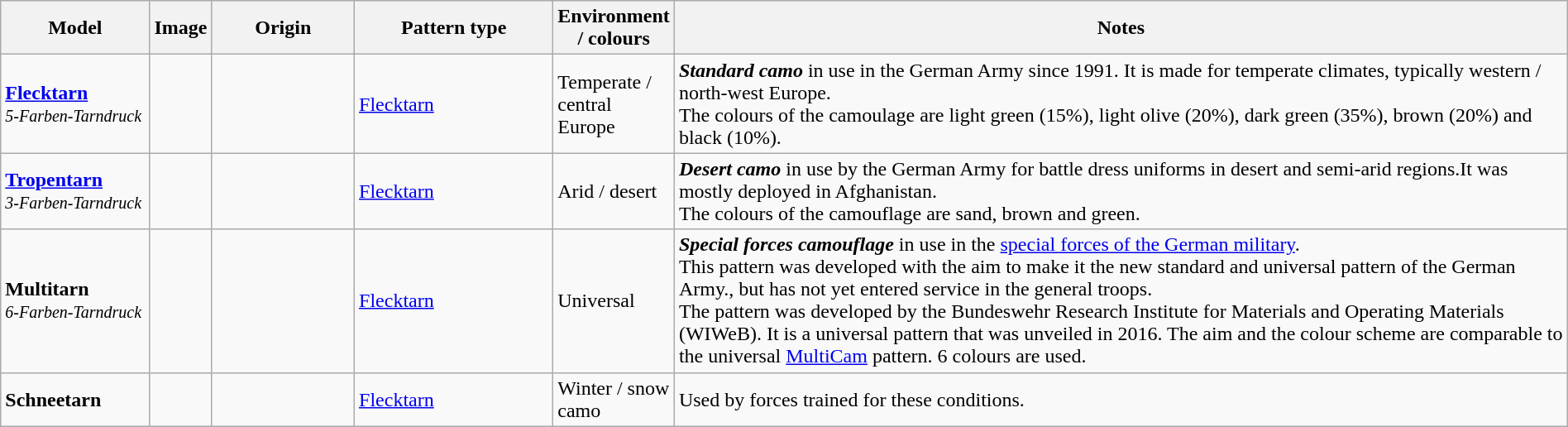<table class="wikitable" style="width:100%;">
<tr>
<th style="width:10%;">Model</th>
<th style="width:0;">Image</th>
<th style="width:10%;">Origin</th>
<th style="width:14%;">Pattern type</th>
<th>Environment / colours</th>
<th style="width:66%;">Notes</th>
</tr>
<tr>
<td><strong><a href='#'>Flecktarn</a></strong><br><em><small>5-Farben-Tarndruck</small></em></td>
<td></td>
<td><small></small></td>
<td><a href='#'>Flecktarn</a></td>
<td>Temperate / central Europe</td>
<td><strong><em>Standard camo</em></strong> in use in the German Army since 1991. It is made for temperate climates, typically western / north-west Europe.<br>The colours of the camoulage are light green (15%), light olive (20%), dark green (35%), brown (20%) and black (10%).</td>
</tr>
<tr>
<td><strong><a href='#'>Tropentarn</a></strong><br><em><small>3-Farben-Tarndruck</small></em></td>
<td></td>
<td><small></small></td>
<td><a href='#'>Flecktarn</a></td>
<td>Arid / desert</td>
<td><strong><em>Desert camo</em></strong> in use by the German Army for battle dress uniforms in desert and semi-arid regions.It was mostly deployed in Afghanistan.<br>The colours of the camouflage are sand, brown and green.</td>
</tr>
<tr>
<td><strong>Multitarn</strong><br><em><small>6-Farben-Tarndruck</small></em></td>
<td></td>
<td><small></small></td>
<td><a href='#'>Flecktarn</a></td>
<td>Universal</td>
<td><strong><em>Special forces camouflage</em></strong> in use in the <a href='#'>special forces of the German military</a>.<br>This pattern was developed with the aim to make it the new standard and universal pattern of the German Army., but has not yet entered service in the general troops.<br>The pattern was developed by the Bundeswehr Research Institute for Materials and Operating Materials (WIWeB). It is a universal pattern that was unveiled in 2016. The aim and the colour scheme are comparable to the universal <a href='#'>MultiCam</a> pattern. 6 colours are used.</td>
</tr>
<tr>
<td><strong>Schneetarn</strong></td>
<td style="text-align: center;"></td>
<td><small></small></td>
<td><a href='#'>Flecktarn</a></td>
<td>Winter / snow camo</td>
<td>Used by forces trained for these conditions.</td>
</tr>
</table>
